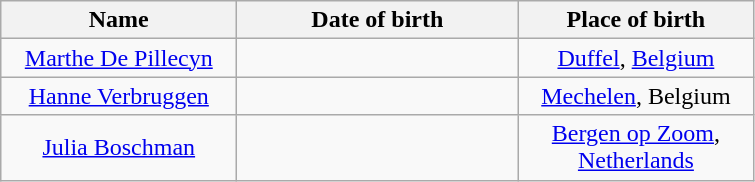<table class="wikitable" style="text-align:center;">
<tr>
<th style="width:150px;">Name</th>
<th style="width:180px;">Date of birth</th>
<th style="width:150px;">Place of birth</th>
</tr>
<tr>
<td><a href='#'>Marthe De Pillecyn</a></td>
<td></td>
<td><a href='#'>Duffel</a>, <a href='#'>Belgium</a></td>
</tr>
<tr>
<td><a href='#'>Hanne Verbruggen</a></td>
<td></td>
<td><a href='#'>Mechelen</a>, Belgium</td>
</tr>
<tr>
<td><a href='#'>Julia Boschman</a></td>
<td></td>
<td><a href='#'>Bergen op Zoom</a>, <a href='#'>Netherlands</a></td>
</tr>
</table>
